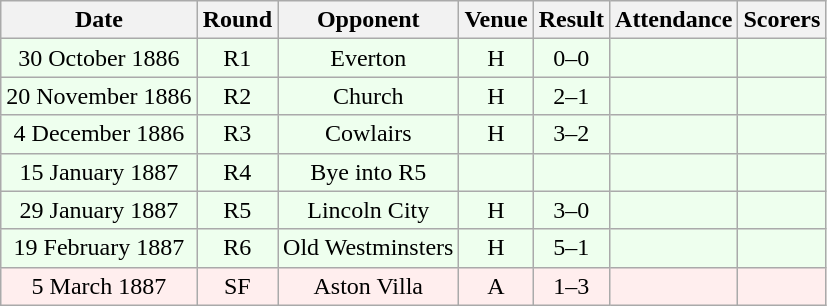<table class="wikitable sortable" style="font-size:100%; text-align:center">
<tr>
<th>Date</th>
<th>Round</th>
<th>Opponent</th>
<th>Venue</th>
<th>Result</th>
<th>Attendance</th>
<th>Scorers</th>
</tr>
<tr bgcolor = "#EEFFEE">
<td>30 October 1886</td>
<td>R1</td>
<td>Everton</td>
<td>H</td>
<td>0–0</td>
<td></td>
<td></td>
</tr>
<tr bgcolor = "#EEFFEE">
<td>20 November 1886</td>
<td>R2</td>
<td>Church</td>
<td>H</td>
<td>2–1</td>
<td></td>
<td></td>
</tr>
<tr bgcolor = "#EEFFEE">
<td>4 December 1886</td>
<td>R3</td>
<td>Cowlairs</td>
<td>H</td>
<td>3–2</td>
<td></td>
<td></td>
</tr>
<tr bgcolor = "#EEFFEE">
<td>15 January 1887</td>
<td>R4</td>
<td>Bye into R5</td>
<td></td>
<td></td>
<td></td>
<td></td>
</tr>
<tr bgcolor = "#EEFFEE">
<td>29 January 1887</td>
<td>R5</td>
<td>Lincoln City</td>
<td>H</td>
<td>3–0</td>
<td></td>
<td></td>
</tr>
<tr bgcolor = "#EEFFEE">
<td>19 February 1887</td>
<td>R6</td>
<td>Old Westminsters</td>
<td>H</td>
<td>5–1</td>
<td></td>
<td></td>
</tr>
<tr bgcolor = "#FFEEEE">
<td>5 March 1887</td>
<td>SF</td>
<td>Aston Villa</td>
<td>A</td>
<td>1–3</td>
<td></td>
<td></td>
</tr>
</table>
